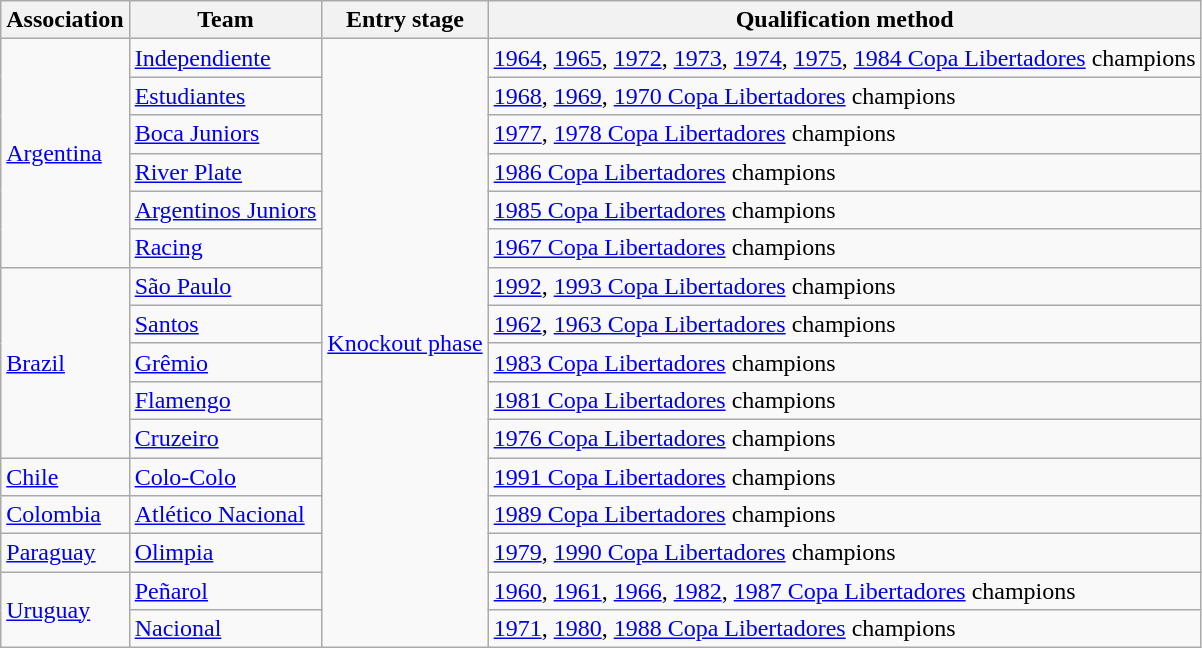<table class="wikitable">
<tr>
<th>Association</th>
<th>Team </th>
<th>Entry stage</th>
<th>Qualification method</th>
</tr>
<tr>
<td rowspan=6> <a href='#'>Argentina</a><br></td>
<td><a href='#'>Independiente</a> </td>
<td rowspan=16><a href='#'>Knockout phase</a></td>
<td><a href='#'>1964</a>, <a href='#'>1965</a>, <a href='#'>1972</a>, <a href='#'>1973</a>, <a href='#'>1974</a>, <a href='#'>1975</a>, <a href='#'>1984 Copa Libertadores</a> champions</td>
</tr>
<tr>
<td><a href='#'>Estudiantes</a> </td>
<td><a href='#'>1968</a>, <a href='#'>1969</a>, <a href='#'>1970 Copa Libertadores</a> champions</td>
</tr>
<tr>
<td><a href='#'>Boca Juniors</a> </td>
<td><a href='#'>1977</a>, <a href='#'>1978 Copa Libertadores</a> champions</td>
</tr>
<tr>
<td><a href='#'>River Plate</a> </td>
<td><a href='#'>1986 Copa Libertadores</a> champions</td>
</tr>
<tr>
<td><a href='#'>Argentinos Juniors</a> </td>
<td><a href='#'>1985 Copa Libertadores</a> champions</td>
</tr>
<tr>
<td><a href='#'>Racing</a> </td>
<td><a href='#'>1967 Copa Libertadores</a> champions</td>
</tr>
<tr>
<td rowspan=5> <a href='#'>Brazil</a><br></td>
<td><a href='#'>São Paulo</a> </td>
<td><a href='#'>1992</a>, <a href='#'>1993 Copa Libertadores</a> champions</td>
</tr>
<tr>
<td><a href='#'>Santos</a> </td>
<td><a href='#'>1962</a>, <a href='#'>1963 Copa Libertadores</a> champions</td>
</tr>
<tr>
<td><a href='#'>Grêmio</a> </td>
<td><a href='#'>1983 Copa Libertadores</a> champions</td>
</tr>
<tr>
<td><a href='#'>Flamengo</a> </td>
<td><a href='#'>1981 Copa Libertadores</a> champions</td>
</tr>
<tr>
<td><a href='#'>Cruzeiro</a> </td>
<td><a href='#'>1976 Copa Libertadores</a> champions</td>
</tr>
<tr>
<td> <a href='#'>Chile</a><br></td>
<td><a href='#'>Colo-Colo</a> </td>
<td><a href='#'>1991 Copa Libertadores</a> champions</td>
</tr>
<tr>
<td> <a href='#'>Colombia</a><br></td>
<td><a href='#'>Atlético Nacional</a> </td>
<td><a href='#'>1989 Copa Libertadores</a> champions</td>
</tr>
<tr>
<td> <a href='#'>Paraguay</a><br></td>
<td><a href='#'>Olimpia</a> </td>
<td><a href='#'>1979</a>, <a href='#'>1990 Copa Libertadores</a> champions</td>
</tr>
<tr>
<td rowspan=2> <a href='#'>Uruguay</a><br></td>
<td><a href='#'>Peñarol</a> </td>
<td><a href='#'>1960</a>, <a href='#'>1961</a>, <a href='#'>1966</a>, <a href='#'>1982</a>, <a href='#'>1987 Copa Libertadores</a> champions</td>
</tr>
<tr>
<td><a href='#'>Nacional</a> </td>
<td><a href='#'>1971</a>, <a href='#'>1980</a>, <a href='#'>1988 Copa Libertadores</a> champions</td>
</tr>
</table>
